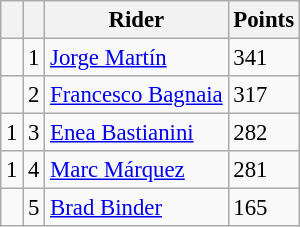<table class="wikitable" style="font-size: 95%;">
<tr>
<th></th>
<th></th>
<th>Rider</th>
<th>Points</th>
</tr>
<tr>
<td></td>
<td align=center>1</td>
<td> <a href='#'>Jorge Martín</a></td>
<td align=left>341</td>
</tr>
<tr>
<td></td>
<td align=center>2</td>
<td> <a href='#'>Francesco Bagnaia</a></td>
<td align=left>317</td>
</tr>
<tr>
<td> 1</td>
<td align=center>3</td>
<td> <a href='#'>Enea Bastianini</a></td>
<td align=left>282</td>
</tr>
<tr>
<td> 1</td>
<td align=center>4</td>
<td> <a href='#'>Marc Márquez</a></td>
<td align=left>281</td>
</tr>
<tr>
<td></td>
<td align=center>5</td>
<td> <a href='#'>Brad Binder</a></td>
<td align=left>165</td>
</tr>
</table>
